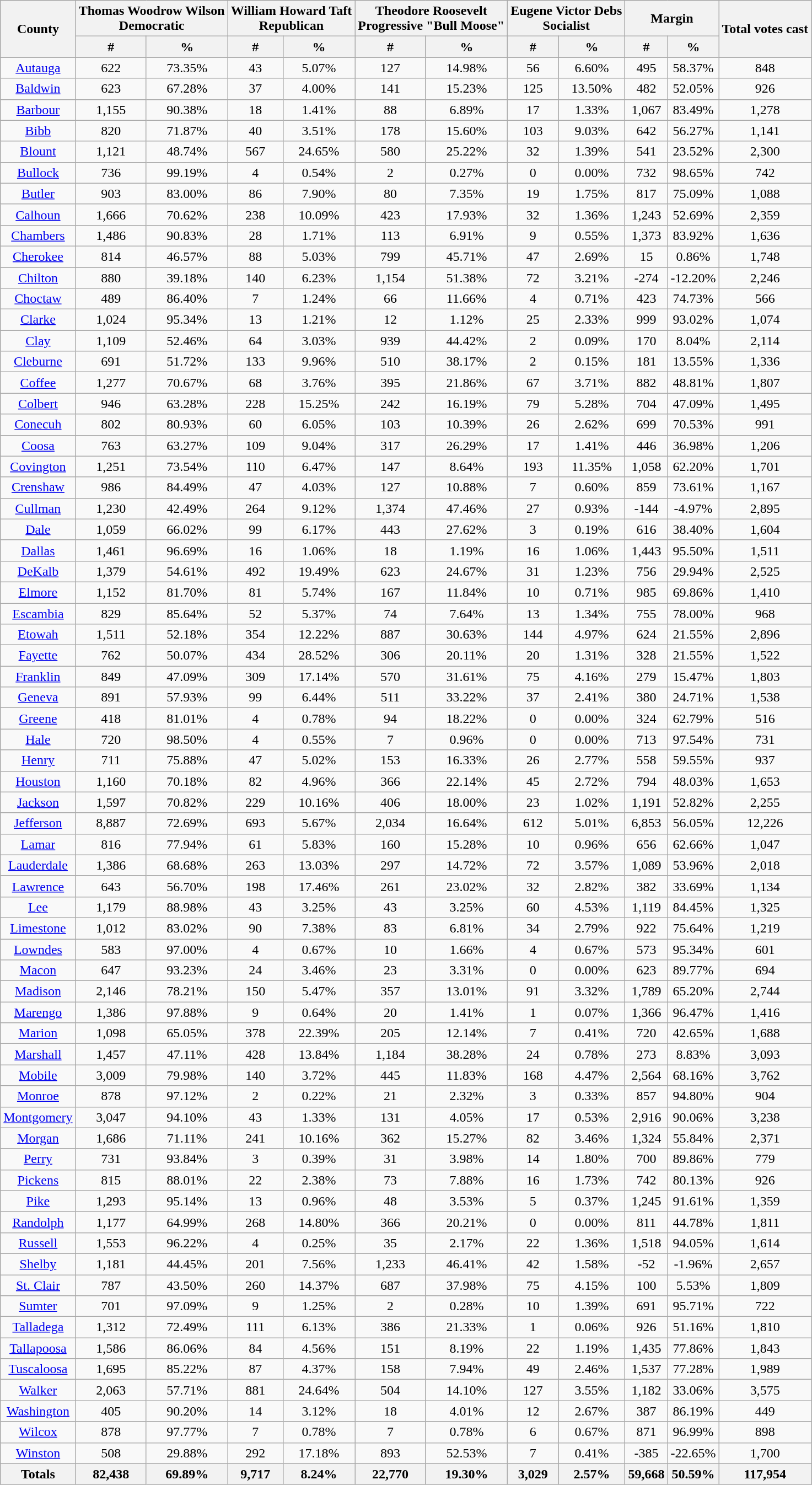<table class="wikitable sortable mw-collapsible mw-collapsed">
<tr>
<th style="text-align:center;" rowspan="2">County</th>
<th style="text-align:center;" colspan="2">Thomas Woodrow Wilson<br>Democratic</th>
<th style="text-align:center;" colspan="2">William Howard Taft<br>Republican</th>
<th style="text-align:center;" colspan="2">Theodore Roosevelt<br>Progressive "Bull Moose"</th>
<th style="text-align:center;" colspan="2">Eugene Victor Debs<br>Socialist</th>
<th style="text-align:center;" colspan="2">Margin</th>
<th style="text-align:center;" rowspan="2">Total votes cast</th>
</tr>
<tr>
<th style="text-align:center;" data-sort-type="number">#</th>
<th style="text-align:center;" data-sort-type="number">%</th>
<th style="text-align:center;" data-sort-type="number">#</th>
<th style="text-align:center;" data-sort-type="number">%</th>
<th style="text-align:center;" data-sort-type="number">#</th>
<th style="text-align:center;" data-sort-type="number">%</th>
<th style="text-align:center;" data-sort-type="number">#</th>
<th style="text-align:center;" data-sort-type="number">%</th>
<th style="text-align:center;" data-sort-type="number">#</th>
<th style="text-align:center;" data-sort-type="number">%</th>
</tr>
<tr style="text-align:center;">
<td><a href='#'>Autauga</a></td>
<td>622</td>
<td>73.35%</td>
<td>43</td>
<td>5.07%</td>
<td>127</td>
<td>14.98%</td>
<td>56</td>
<td>6.60%</td>
<td>495</td>
<td>58.37%</td>
<td>848</td>
</tr>
<tr style="text-align:center;">
<td><a href='#'>Baldwin</a></td>
<td>623</td>
<td>67.28%</td>
<td>37</td>
<td>4.00%</td>
<td>141</td>
<td>15.23%</td>
<td>125</td>
<td>13.50%</td>
<td>482</td>
<td>52.05%</td>
<td>926</td>
</tr>
<tr style="text-align:center;">
<td><a href='#'>Barbour</a></td>
<td>1,155</td>
<td>90.38%</td>
<td>18</td>
<td>1.41%</td>
<td>88</td>
<td>6.89%</td>
<td>17</td>
<td>1.33%</td>
<td>1,067</td>
<td>83.49%</td>
<td>1,278</td>
</tr>
<tr style="text-align:center;">
<td><a href='#'>Bibb</a></td>
<td>820</td>
<td>71.87%</td>
<td>40</td>
<td>3.51%</td>
<td>178</td>
<td>15.60%</td>
<td>103</td>
<td>9.03%</td>
<td>642</td>
<td>56.27%</td>
<td>1,141</td>
</tr>
<tr style="text-align:center;">
<td><a href='#'>Blount</a></td>
<td>1,121</td>
<td>48.74%</td>
<td>567</td>
<td>24.65%</td>
<td>580</td>
<td>25.22%</td>
<td>32</td>
<td>1.39%</td>
<td>541</td>
<td>23.52%</td>
<td>2,300</td>
</tr>
<tr style="text-align:center;">
<td><a href='#'>Bullock</a></td>
<td>736</td>
<td>99.19%</td>
<td>4</td>
<td>0.54%</td>
<td>2</td>
<td>0.27%</td>
<td>0</td>
<td>0.00%</td>
<td>732</td>
<td>98.65%</td>
<td>742</td>
</tr>
<tr style="text-align:center;">
<td><a href='#'>Butler</a></td>
<td>903</td>
<td>83.00%</td>
<td>86</td>
<td>7.90%</td>
<td>80</td>
<td>7.35%</td>
<td>19</td>
<td>1.75%</td>
<td>817</td>
<td>75.09%</td>
<td>1,088</td>
</tr>
<tr style="text-align:center;">
<td><a href='#'>Calhoun</a></td>
<td>1,666</td>
<td>70.62%</td>
<td>238</td>
<td>10.09%</td>
<td>423</td>
<td>17.93%</td>
<td>32</td>
<td>1.36%</td>
<td>1,243</td>
<td>52.69%</td>
<td>2,359</td>
</tr>
<tr style="text-align:center;">
<td><a href='#'>Chambers</a></td>
<td>1,486</td>
<td>90.83%</td>
<td>28</td>
<td>1.71%</td>
<td>113</td>
<td>6.91%</td>
<td>9</td>
<td>0.55%</td>
<td>1,373</td>
<td>83.92%</td>
<td>1,636</td>
</tr>
<tr style="text-align:center;">
<td><a href='#'>Cherokee</a></td>
<td>814</td>
<td>46.57%</td>
<td>88</td>
<td>5.03%</td>
<td>799</td>
<td>45.71%</td>
<td>47</td>
<td>2.69%</td>
<td>15</td>
<td>0.86%</td>
<td>1,748</td>
</tr>
<tr style="text-align:center;">
<td><a href='#'>Chilton</a></td>
<td>880</td>
<td>39.18%</td>
<td>140</td>
<td>6.23%</td>
<td>1,154</td>
<td>51.38%</td>
<td>72</td>
<td>3.21%</td>
<td>-274</td>
<td>-12.20%</td>
<td>2,246</td>
</tr>
<tr style="text-align:center;">
<td><a href='#'>Choctaw</a></td>
<td>489</td>
<td>86.40%</td>
<td>7</td>
<td>1.24%</td>
<td>66</td>
<td>11.66%</td>
<td>4</td>
<td>0.71%</td>
<td>423</td>
<td>74.73%</td>
<td>566</td>
</tr>
<tr style="text-align:center;">
<td><a href='#'>Clarke</a></td>
<td>1,024</td>
<td>95.34%</td>
<td>13</td>
<td>1.21%</td>
<td>12</td>
<td>1.12%</td>
<td>25</td>
<td>2.33%</td>
<td>999</td>
<td>93.02%</td>
<td>1,074</td>
</tr>
<tr style="text-align:center;">
<td><a href='#'>Clay</a></td>
<td>1,109</td>
<td>52.46%</td>
<td>64</td>
<td>3.03%</td>
<td>939</td>
<td>44.42%</td>
<td>2</td>
<td>0.09%</td>
<td>170</td>
<td>8.04%</td>
<td>2,114</td>
</tr>
<tr style="text-align:center;">
<td><a href='#'>Cleburne</a></td>
<td>691</td>
<td>51.72%</td>
<td>133</td>
<td>9.96%</td>
<td>510</td>
<td>38.17%</td>
<td>2</td>
<td>0.15%</td>
<td>181</td>
<td>13.55%</td>
<td>1,336</td>
</tr>
<tr style="text-align:center;">
<td><a href='#'>Coffee</a></td>
<td>1,277</td>
<td>70.67%</td>
<td>68</td>
<td>3.76%</td>
<td>395</td>
<td>21.86%</td>
<td>67</td>
<td>3.71%</td>
<td>882</td>
<td>48.81%</td>
<td>1,807</td>
</tr>
<tr style="text-align:center;">
<td><a href='#'>Colbert</a></td>
<td>946</td>
<td>63.28%</td>
<td>228</td>
<td>15.25%</td>
<td>242</td>
<td>16.19%</td>
<td>79</td>
<td>5.28%</td>
<td>704</td>
<td>47.09%</td>
<td>1,495</td>
</tr>
<tr style="text-align:center;">
<td><a href='#'>Conecuh</a></td>
<td>802</td>
<td>80.93%</td>
<td>60</td>
<td>6.05%</td>
<td>103</td>
<td>10.39%</td>
<td>26</td>
<td>2.62%</td>
<td>699</td>
<td>70.53%</td>
<td>991</td>
</tr>
<tr style="text-align:center;">
<td><a href='#'>Coosa</a></td>
<td>763</td>
<td>63.27%</td>
<td>109</td>
<td>9.04%</td>
<td>317</td>
<td>26.29%</td>
<td>17</td>
<td>1.41%</td>
<td>446</td>
<td>36.98%</td>
<td>1,206</td>
</tr>
<tr style="text-align:center;">
<td><a href='#'>Covington</a></td>
<td>1,251</td>
<td>73.54%</td>
<td>110</td>
<td>6.47%</td>
<td>147</td>
<td>8.64%</td>
<td>193</td>
<td>11.35%</td>
<td>1,058</td>
<td>62.20%</td>
<td>1,701</td>
</tr>
<tr style="text-align:center;">
<td><a href='#'>Crenshaw</a></td>
<td>986</td>
<td>84.49%</td>
<td>47</td>
<td>4.03%</td>
<td>127</td>
<td>10.88%</td>
<td>7</td>
<td>0.60%</td>
<td>859</td>
<td>73.61%</td>
<td>1,167</td>
</tr>
<tr style="text-align:center;">
<td><a href='#'>Cullman</a></td>
<td>1,230</td>
<td>42.49%</td>
<td>264</td>
<td>9.12%</td>
<td>1,374</td>
<td>47.46%</td>
<td>27</td>
<td>0.93%</td>
<td>-144</td>
<td>-4.97%</td>
<td>2,895</td>
</tr>
<tr style="text-align:center;">
<td><a href='#'>Dale</a></td>
<td>1,059</td>
<td>66.02%</td>
<td>99</td>
<td>6.17%</td>
<td>443</td>
<td>27.62%</td>
<td>3</td>
<td>0.19%</td>
<td>616</td>
<td>38.40%</td>
<td>1,604</td>
</tr>
<tr style="text-align:center;">
<td><a href='#'>Dallas</a></td>
<td>1,461</td>
<td>96.69%</td>
<td>16</td>
<td>1.06%</td>
<td>18</td>
<td>1.19%</td>
<td>16</td>
<td>1.06%</td>
<td>1,443</td>
<td>95.50%</td>
<td>1,511</td>
</tr>
<tr style="text-align:center;">
<td><a href='#'>DeKalb</a></td>
<td>1,379</td>
<td>54.61%</td>
<td>492</td>
<td>19.49%</td>
<td>623</td>
<td>24.67%</td>
<td>31</td>
<td>1.23%</td>
<td>756</td>
<td>29.94%</td>
<td>2,525</td>
</tr>
<tr style="text-align:center;">
<td><a href='#'>Elmore</a></td>
<td>1,152</td>
<td>81.70%</td>
<td>81</td>
<td>5.74%</td>
<td>167</td>
<td>11.84%</td>
<td>10</td>
<td>0.71%</td>
<td>985</td>
<td>69.86%</td>
<td>1,410</td>
</tr>
<tr style="text-align:center;">
<td><a href='#'>Escambia</a></td>
<td>829</td>
<td>85.64%</td>
<td>52</td>
<td>5.37%</td>
<td>74</td>
<td>7.64%</td>
<td>13</td>
<td>1.34%</td>
<td>755</td>
<td>78.00%</td>
<td>968</td>
</tr>
<tr style="text-align:center;">
<td><a href='#'>Etowah</a></td>
<td>1,511</td>
<td>52.18%</td>
<td>354</td>
<td>12.22%</td>
<td>887</td>
<td>30.63%</td>
<td>144</td>
<td>4.97%</td>
<td>624</td>
<td>21.55%</td>
<td>2,896</td>
</tr>
<tr style="text-align:center;">
<td><a href='#'>Fayette</a></td>
<td>762</td>
<td>50.07%</td>
<td>434</td>
<td>28.52%</td>
<td>306</td>
<td>20.11%</td>
<td>20</td>
<td>1.31%</td>
<td>328</td>
<td>21.55%</td>
<td>1,522</td>
</tr>
<tr style="text-align:center;">
<td><a href='#'>Franklin</a></td>
<td>849</td>
<td>47.09%</td>
<td>309</td>
<td>17.14%</td>
<td>570</td>
<td>31.61%</td>
<td>75</td>
<td>4.16%</td>
<td>279</td>
<td>15.47%</td>
<td>1,803</td>
</tr>
<tr style="text-align:center;">
<td><a href='#'>Geneva</a></td>
<td>891</td>
<td>57.93%</td>
<td>99</td>
<td>6.44%</td>
<td>511</td>
<td>33.22%</td>
<td>37</td>
<td>2.41%</td>
<td>380</td>
<td>24.71%</td>
<td>1,538</td>
</tr>
<tr style="text-align:center;">
<td><a href='#'>Greene</a></td>
<td>418</td>
<td>81.01%</td>
<td>4</td>
<td>0.78%</td>
<td>94</td>
<td>18.22%</td>
<td>0</td>
<td>0.00%</td>
<td>324</td>
<td>62.79%</td>
<td>516</td>
</tr>
<tr style="text-align:center;">
<td><a href='#'>Hale</a></td>
<td>720</td>
<td>98.50%</td>
<td>4</td>
<td>0.55%</td>
<td>7</td>
<td>0.96%</td>
<td>0</td>
<td>0.00%</td>
<td>713</td>
<td>97.54%</td>
<td>731</td>
</tr>
<tr style="text-align:center;">
<td><a href='#'>Henry</a></td>
<td>711</td>
<td>75.88%</td>
<td>47</td>
<td>5.02%</td>
<td>153</td>
<td>16.33%</td>
<td>26</td>
<td>2.77%</td>
<td>558</td>
<td>59.55%</td>
<td>937</td>
</tr>
<tr style="text-align:center;">
<td><a href='#'>Houston</a></td>
<td>1,160</td>
<td>70.18%</td>
<td>82</td>
<td>4.96%</td>
<td>366</td>
<td>22.14%</td>
<td>45</td>
<td>2.72%</td>
<td>794</td>
<td>48.03%</td>
<td>1,653</td>
</tr>
<tr style="text-align:center;">
<td><a href='#'>Jackson</a></td>
<td>1,597</td>
<td>70.82%</td>
<td>229</td>
<td>10.16%</td>
<td>406</td>
<td>18.00%</td>
<td>23</td>
<td>1.02%</td>
<td>1,191</td>
<td>52.82%</td>
<td>2,255</td>
</tr>
<tr style="text-align:center;">
<td><a href='#'>Jefferson</a></td>
<td>8,887</td>
<td>72.69%</td>
<td>693</td>
<td>5.67%</td>
<td>2,034</td>
<td>16.64%</td>
<td>612</td>
<td>5.01%</td>
<td>6,853</td>
<td>56.05%</td>
<td>12,226</td>
</tr>
<tr style="text-align:center;">
<td><a href='#'>Lamar</a></td>
<td>816</td>
<td>77.94%</td>
<td>61</td>
<td>5.83%</td>
<td>160</td>
<td>15.28%</td>
<td>10</td>
<td>0.96%</td>
<td>656</td>
<td>62.66%</td>
<td>1,047</td>
</tr>
<tr style="text-align:center;">
<td><a href='#'>Lauderdale</a></td>
<td>1,386</td>
<td>68.68%</td>
<td>263</td>
<td>13.03%</td>
<td>297</td>
<td>14.72%</td>
<td>72</td>
<td>3.57%</td>
<td>1,089</td>
<td>53.96%</td>
<td>2,018</td>
</tr>
<tr style="text-align:center;">
<td><a href='#'>Lawrence</a></td>
<td>643</td>
<td>56.70%</td>
<td>198</td>
<td>17.46%</td>
<td>261</td>
<td>23.02%</td>
<td>32</td>
<td>2.82%</td>
<td>382</td>
<td>33.69%</td>
<td>1,134</td>
</tr>
<tr style="text-align:center;">
<td><a href='#'>Lee</a></td>
<td>1,179</td>
<td>88.98%</td>
<td>43</td>
<td>3.25%</td>
<td>43</td>
<td>3.25%</td>
<td>60</td>
<td>4.53%</td>
<td>1,119</td>
<td>84.45%</td>
<td>1,325</td>
</tr>
<tr style="text-align:center;">
<td><a href='#'>Limestone</a></td>
<td>1,012</td>
<td>83.02%</td>
<td>90</td>
<td>7.38%</td>
<td>83</td>
<td>6.81%</td>
<td>34</td>
<td>2.79%</td>
<td>922</td>
<td>75.64%</td>
<td>1,219</td>
</tr>
<tr style="text-align:center;">
<td><a href='#'>Lowndes</a></td>
<td>583</td>
<td>97.00%</td>
<td>4</td>
<td>0.67%</td>
<td>10</td>
<td>1.66%</td>
<td>4</td>
<td>0.67%</td>
<td>573</td>
<td>95.34%</td>
<td>601</td>
</tr>
<tr style="text-align:center;">
<td><a href='#'>Macon</a></td>
<td>647</td>
<td>93.23%</td>
<td>24</td>
<td>3.46%</td>
<td>23</td>
<td>3.31%</td>
<td>0</td>
<td>0.00%</td>
<td>623</td>
<td>89.77%</td>
<td>694</td>
</tr>
<tr style="text-align:center;">
<td><a href='#'>Madison</a></td>
<td>2,146</td>
<td>78.21%</td>
<td>150</td>
<td>5.47%</td>
<td>357</td>
<td>13.01%</td>
<td>91</td>
<td>3.32%</td>
<td>1,789</td>
<td>65.20%</td>
<td>2,744</td>
</tr>
<tr style="text-align:center;">
<td><a href='#'>Marengo</a></td>
<td>1,386</td>
<td>97.88%</td>
<td>9</td>
<td>0.64%</td>
<td>20</td>
<td>1.41%</td>
<td>1</td>
<td>0.07%</td>
<td>1,366</td>
<td>96.47%</td>
<td>1,416</td>
</tr>
<tr style="text-align:center;">
<td><a href='#'>Marion</a></td>
<td>1,098</td>
<td>65.05%</td>
<td>378</td>
<td>22.39%</td>
<td>205</td>
<td>12.14%</td>
<td>7</td>
<td>0.41%</td>
<td>720</td>
<td>42.65%</td>
<td>1,688</td>
</tr>
<tr style="text-align:center;">
<td><a href='#'>Marshall</a></td>
<td>1,457</td>
<td>47.11%</td>
<td>428</td>
<td>13.84%</td>
<td>1,184</td>
<td>38.28%</td>
<td>24</td>
<td>0.78%</td>
<td>273</td>
<td>8.83%</td>
<td>3,093</td>
</tr>
<tr style="text-align:center;">
<td><a href='#'>Mobile</a></td>
<td>3,009</td>
<td>79.98%</td>
<td>140</td>
<td>3.72%</td>
<td>445</td>
<td>11.83%</td>
<td>168</td>
<td>4.47%</td>
<td>2,564</td>
<td>68.16%</td>
<td>3,762</td>
</tr>
<tr style="text-align:center;">
<td><a href='#'>Monroe</a></td>
<td>878</td>
<td>97.12%</td>
<td>2</td>
<td>0.22%</td>
<td>21</td>
<td>2.32%</td>
<td>3</td>
<td>0.33%</td>
<td>857</td>
<td>94.80%</td>
<td>904</td>
</tr>
<tr style="text-align:center;">
<td><a href='#'>Montgomery</a></td>
<td>3,047</td>
<td>94.10%</td>
<td>43</td>
<td>1.33%</td>
<td>131</td>
<td>4.05%</td>
<td>17</td>
<td>0.53%</td>
<td>2,916</td>
<td>90.06%</td>
<td>3,238</td>
</tr>
<tr style="text-align:center;">
<td><a href='#'>Morgan</a></td>
<td>1,686</td>
<td>71.11%</td>
<td>241</td>
<td>10.16%</td>
<td>362</td>
<td>15.27%</td>
<td>82</td>
<td>3.46%</td>
<td>1,324</td>
<td>55.84%</td>
<td>2,371</td>
</tr>
<tr style="text-align:center;">
<td><a href='#'>Perry</a></td>
<td>731</td>
<td>93.84%</td>
<td>3</td>
<td>0.39%</td>
<td>31</td>
<td>3.98%</td>
<td>14</td>
<td>1.80%</td>
<td>700</td>
<td>89.86%</td>
<td>779</td>
</tr>
<tr style="text-align:center;">
<td><a href='#'>Pickens</a></td>
<td>815</td>
<td>88.01%</td>
<td>22</td>
<td>2.38%</td>
<td>73</td>
<td>7.88%</td>
<td>16</td>
<td>1.73%</td>
<td>742</td>
<td>80.13%</td>
<td>926</td>
</tr>
<tr style="text-align:center;">
<td><a href='#'>Pike</a></td>
<td>1,293</td>
<td>95.14%</td>
<td>13</td>
<td>0.96%</td>
<td>48</td>
<td>3.53%</td>
<td>5</td>
<td>0.37%</td>
<td>1,245</td>
<td>91.61%</td>
<td>1,359</td>
</tr>
<tr style="text-align:center;">
<td><a href='#'>Randolph</a></td>
<td>1,177</td>
<td>64.99%</td>
<td>268</td>
<td>14.80%</td>
<td>366</td>
<td>20.21%</td>
<td>0</td>
<td>0.00%</td>
<td>811</td>
<td>44.78%</td>
<td>1,811</td>
</tr>
<tr style="text-align:center;">
<td><a href='#'>Russell</a></td>
<td>1,553</td>
<td>96.22%</td>
<td>4</td>
<td>0.25%</td>
<td>35</td>
<td>2.17%</td>
<td>22</td>
<td>1.36%</td>
<td>1,518</td>
<td>94.05%</td>
<td>1,614</td>
</tr>
<tr style="text-align:center;">
<td><a href='#'>Shelby</a></td>
<td>1,181</td>
<td>44.45%</td>
<td>201</td>
<td>7.56%</td>
<td>1,233</td>
<td>46.41%</td>
<td>42</td>
<td>1.58%</td>
<td>-52</td>
<td>-1.96%</td>
<td>2,657</td>
</tr>
<tr style="text-align:center;">
<td><a href='#'>St. Clair</a></td>
<td>787</td>
<td>43.50%</td>
<td>260</td>
<td>14.37%</td>
<td>687</td>
<td>37.98%</td>
<td>75</td>
<td>4.15%</td>
<td>100</td>
<td>5.53%</td>
<td>1,809</td>
</tr>
<tr style="text-align:center;">
<td><a href='#'>Sumter</a></td>
<td>701</td>
<td>97.09%</td>
<td>9</td>
<td>1.25%</td>
<td>2</td>
<td>0.28%</td>
<td>10</td>
<td>1.39%</td>
<td>691</td>
<td>95.71%</td>
<td>722</td>
</tr>
<tr style="text-align:center;">
<td><a href='#'>Talladega</a></td>
<td>1,312</td>
<td>72.49%</td>
<td>111</td>
<td>6.13%</td>
<td>386</td>
<td>21.33%</td>
<td>1</td>
<td>0.06%</td>
<td>926</td>
<td>51.16%</td>
<td>1,810</td>
</tr>
<tr style="text-align:center;">
<td><a href='#'>Tallapoosa</a></td>
<td>1,586</td>
<td>86.06%</td>
<td>84</td>
<td>4.56%</td>
<td>151</td>
<td>8.19%</td>
<td>22</td>
<td>1.19%</td>
<td>1,435</td>
<td>77.86%</td>
<td>1,843</td>
</tr>
<tr style="text-align:center;">
<td><a href='#'>Tuscaloosa</a></td>
<td>1,695</td>
<td>85.22%</td>
<td>87</td>
<td>4.37%</td>
<td>158</td>
<td>7.94%</td>
<td>49</td>
<td>2.46%</td>
<td>1,537</td>
<td>77.28%</td>
<td>1,989</td>
</tr>
<tr style="text-align:center;">
<td><a href='#'>Walker</a></td>
<td>2,063</td>
<td>57.71%</td>
<td>881</td>
<td>24.64%</td>
<td>504</td>
<td>14.10%</td>
<td>127</td>
<td>3.55%</td>
<td>1,182</td>
<td>33.06%</td>
<td>3,575</td>
</tr>
<tr style="text-align:center;">
<td><a href='#'>Washington</a></td>
<td>405</td>
<td>90.20%</td>
<td>14</td>
<td>3.12%</td>
<td>18</td>
<td>4.01%</td>
<td>12</td>
<td>2.67%</td>
<td>387</td>
<td>86.19%</td>
<td>449</td>
</tr>
<tr style="text-align:center;">
<td><a href='#'>Wilcox</a></td>
<td>878</td>
<td>97.77%</td>
<td>7</td>
<td>0.78%</td>
<td>7</td>
<td>0.78%</td>
<td>6</td>
<td>0.67%</td>
<td>871</td>
<td>96.99%</td>
<td>898</td>
</tr>
<tr style="text-align:center;">
<td><a href='#'>Winston</a></td>
<td>508</td>
<td>29.88%</td>
<td>292</td>
<td>17.18%</td>
<td>893</td>
<td>52.53%</td>
<td>7</td>
<td>0.41%</td>
<td>-385</td>
<td>-22.65%</td>
<td>1,700</td>
</tr>
<tr style="text-align:center;">
<th>Totals</th>
<th>82,438</th>
<th>69.89%</th>
<th>9,717</th>
<th>8.24%</th>
<th>22,770</th>
<th>19.30%</th>
<th>3,029</th>
<th>2.57%</th>
<th>59,668</th>
<th>50.59%</th>
<th>117,954</th>
</tr>
</table>
